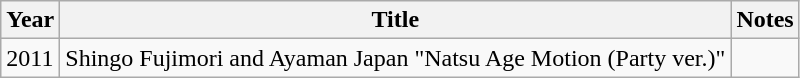<table class="wikitable">
<tr>
<th>Year</th>
<th>Title</th>
<th>Notes</th>
</tr>
<tr>
<td>2011</td>
<td>Shingo Fujimori and Ayaman Japan "Natsu Age Motion (Party ver.)"</td>
<td></td>
</tr>
</table>
